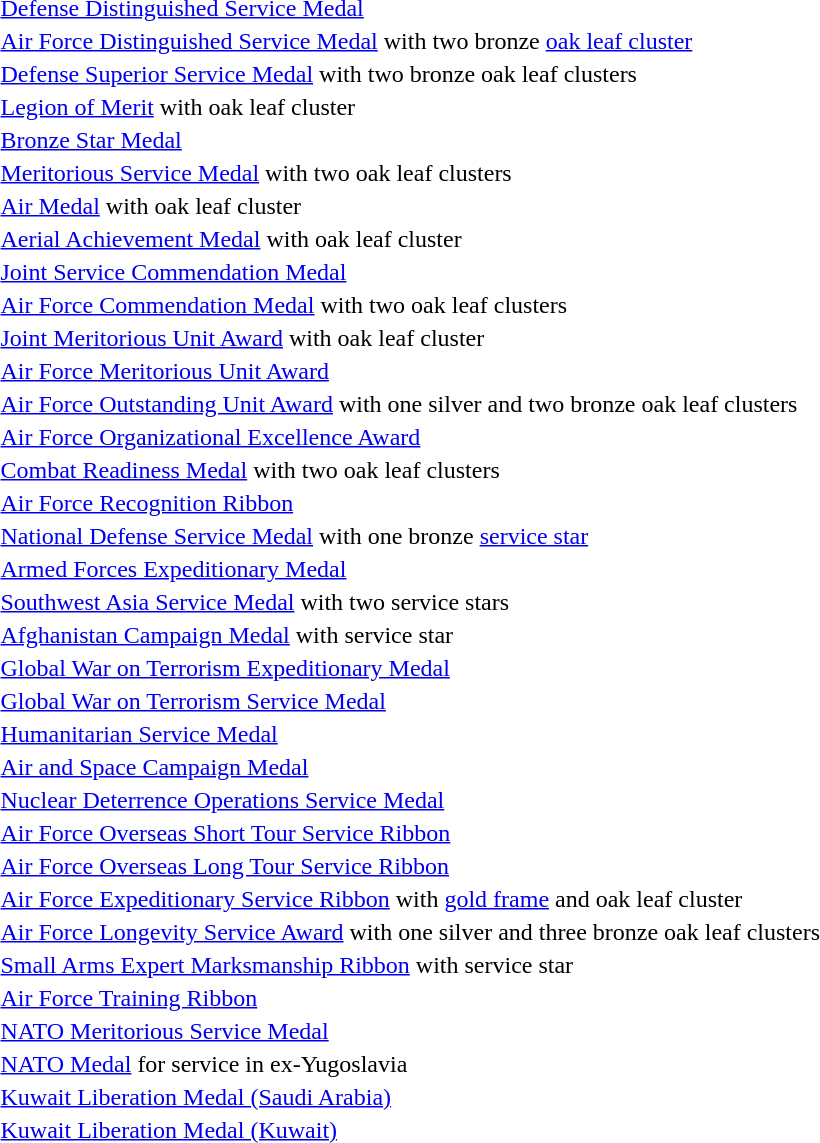<table>
<tr>
<td></td>
<td><a href='#'>Defense Distinguished Service Medal</a></td>
</tr>
<tr>
<td></td>
<td><a href='#'>Air Force Distinguished Service Medal</a>  with two bronze <a href='#'>oak leaf cluster</a></td>
</tr>
<tr>
<td><span></span><span></span></td>
<td><a href='#'>Defense Superior Service Medal</a> with two bronze oak leaf clusters</td>
</tr>
<tr>
<td></td>
<td><a href='#'>Legion of Merit</a> with oak leaf cluster</td>
</tr>
<tr>
<td></td>
<td><a href='#'>Bronze Star Medal</a></td>
</tr>
<tr>
<td><span></span><span></span></td>
<td><a href='#'>Meritorious Service Medal</a> with two oak leaf clusters</td>
</tr>
<tr>
<td></td>
<td><a href='#'>Air Medal</a> with oak leaf cluster</td>
</tr>
<tr>
<td></td>
<td><a href='#'>Aerial Achievement Medal</a> with oak leaf cluster</td>
</tr>
<tr>
<td></td>
<td><a href='#'>Joint Service Commendation Medal</a></td>
</tr>
<tr>
<td><span></span><span></span></td>
<td><a href='#'>Air Force Commendation Medal</a> with two oak leaf clusters</td>
</tr>
<tr>
<td></td>
<td><a href='#'>Joint Meritorious Unit Award</a> with oak leaf cluster</td>
</tr>
<tr>
<td></td>
<td><a href='#'>Air Force Meritorious Unit Award</a></td>
</tr>
<tr>
<td><span></span><span></span><span></span></td>
<td><a href='#'>Air Force Outstanding Unit Award</a> with one silver and two bronze oak leaf clusters</td>
</tr>
<tr>
<td></td>
<td><a href='#'>Air Force Organizational Excellence Award</a></td>
</tr>
<tr>
<td><span></span><span></span></td>
<td><a href='#'>Combat Readiness Medal</a> with two oak leaf clusters</td>
</tr>
<tr>
<td></td>
<td><a href='#'>Air Force Recognition Ribbon</a></td>
</tr>
<tr>
<td></td>
<td><a href='#'>National Defense Service Medal</a> with one bronze <a href='#'>service star</a></td>
</tr>
<tr>
<td></td>
<td><a href='#'>Armed Forces Expeditionary Medal</a></td>
</tr>
<tr>
<td><span></span><span></span></td>
<td><a href='#'>Southwest Asia Service Medal</a> with two service stars</td>
</tr>
<tr>
<td></td>
<td><a href='#'>Afghanistan Campaign Medal</a> with service star</td>
</tr>
<tr>
<td></td>
<td><a href='#'>Global War on Terrorism Expeditionary Medal</a></td>
</tr>
<tr>
<td></td>
<td><a href='#'>Global War on Terrorism Service Medal</a></td>
</tr>
<tr>
<td></td>
<td><a href='#'>Humanitarian Service Medal</a></td>
</tr>
<tr>
<td></td>
<td><a href='#'>Air and Space Campaign Medal</a></td>
</tr>
<tr>
<td></td>
<td><a href='#'>Nuclear Deterrence Operations Service Medal</a></td>
</tr>
<tr>
<td></td>
<td><a href='#'>Air Force Overseas Short Tour Service Ribbon</a></td>
</tr>
<tr>
<td></td>
<td><a href='#'>Air Force Overseas Long Tour Service Ribbon</a></td>
</tr>
<tr>
<td></td>
<td><a href='#'>Air Force Expeditionary Service Ribbon</a> with <a href='#'>gold frame</a> and oak leaf cluster</td>
</tr>
<tr>
<td><span></span><span></span><span></span><span></span></td>
<td><a href='#'>Air Force Longevity Service Award</a> with one silver and three bronze oak leaf clusters</td>
</tr>
<tr>
<td></td>
<td><a href='#'>Small Arms Expert Marksmanship Ribbon</a> with service star</td>
</tr>
<tr>
<td></td>
<td><a href='#'>Air Force Training Ribbon</a></td>
</tr>
<tr>
<td></td>
<td><a href='#'>NATO Meritorious Service Medal</a></td>
</tr>
<tr>
<td></td>
<td><a href='#'>NATO Medal</a> for service in ex-Yugoslavia</td>
</tr>
<tr>
<td></td>
<td><a href='#'>Kuwait Liberation Medal (Saudi Arabia)</a></td>
</tr>
<tr>
<td></td>
<td><a href='#'>Kuwait Liberation Medal (Kuwait)</a></td>
</tr>
</table>
